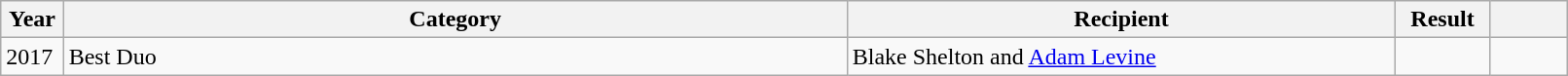<table class="wikitable plainrowheaders" style="width:85%;">
<tr>
<th scope="col" style="width:4%;">Year</th>
<th scope="col" style="width:50%;">Category</th>
<th scope="col" style="width:35%;">Recipient</th>
<th scope="col" style="width:6%;">Result</th>
<th scope="col" style="width:6%;"></th>
</tr>
<tr>
<td>2017</td>
<td>Best Duo</td>
<td>Blake Shelton and <a href='#'>Adam Levine</a></td>
<td></td>
<td></td>
</tr>
</table>
